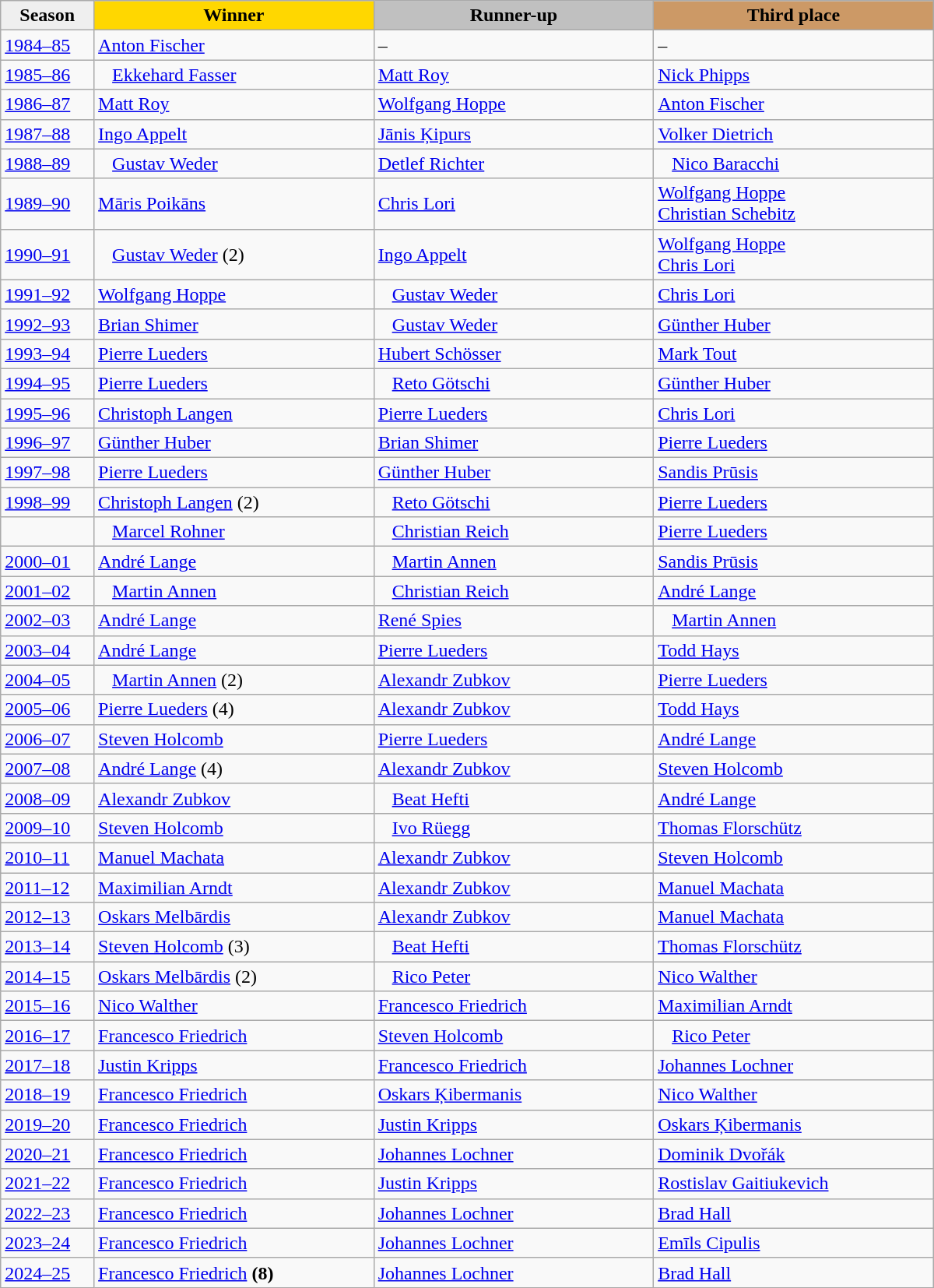<table class="wikitable sortable" style="width:800px;">
<tr>
<th style="width:10%; background:#efefef;">Season</th>
<th style="width:30%; background:gold">Winner</th>
<th style="width:30%; background:silver">Runner-up</th>
<th style="width:30%; background:#CC9966">Third place</th>
</tr>
<tr>
<td><a href='#'>1984–85</a></td>
<td> <a href='#'>Anton Fischer</a></td>
<td>–</td>
<td>–</td>
</tr>
<tr>
<td><a href='#'>1985–86</a></td>
<td>   <a href='#'>Ekkehard Fasser</a></td>
<td> <a href='#'>Matt Roy</a></td>
<td> <a href='#'>Nick Phipps</a></td>
</tr>
<tr>
<td><a href='#'>1986–87</a></td>
<td> <a href='#'>Matt Roy</a></td>
<td> <a href='#'>Wolfgang Hoppe</a></td>
<td> <a href='#'>Anton Fischer</a></td>
</tr>
<tr>
<td><a href='#'>1987–88</a></td>
<td> <a href='#'>Ingo Appelt</a></td>
<td> <a href='#'>Jānis Ķipurs</a></td>
<td> <a href='#'>Volker Dietrich</a></td>
</tr>
<tr>
<td><a href='#'>1988–89</a></td>
<td>   <a href='#'>Gustav Weder</a></td>
<td> <a href='#'>Detlef Richter</a></td>
<td>   <a href='#'>Nico Baracchi</a></td>
</tr>
<tr>
<td><a href='#'>1989–90</a></td>
<td> <a href='#'>Māris Poikāns</a></td>
<td> <a href='#'>Chris Lori</a></td>
<td> <a href='#'>Wolfgang Hoppe</a><br> <a href='#'>Christian Schebitz</a></td>
</tr>
<tr>
<td><a href='#'>1990–91</a></td>
<td>   <a href='#'>Gustav Weder</a> (2)</td>
<td> <a href='#'>Ingo Appelt</a></td>
<td> <a href='#'>Wolfgang Hoppe</a><br> <a href='#'>Chris Lori</a></td>
</tr>
<tr>
<td><a href='#'>1991–92</a></td>
<td> <a href='#'>Wolfgang Hoppe</a></td>
<td>   <a href='#'>Gustav Weder</a></td>
<td> <a href='#'>Chris Lori</a></td>
</tr>
<tr>
<td><a href='#'>1992–93</a></td>
<td> <a href='#'>Brian Shimer</a></td>
<td>   <a href='#'>Gustav Weder</a></td>
<td> <a href='#'>Günther Huber</a></td>
</tr>
<tr>
<td><a href='#'>1993–94</a></td>
<td> <a href='#'>Pierre Lueders</a></td>
<td> <a href='#'>Hubert Schösser</a></td>
<td> <a href='#'>Mark Tout</a></td>
</tr>
<tr>
<td><a href='#'>1994–95</a></td>
<td> <a href='#'>Pierre Lueders</a></td>
<td>   <a href='#'>Reto Götschi</a></td>
<td> <a href='#'>Günther Huber</a></td>
</tr>
<tr>
<td><a href='#'>1995–96</a></td>
<td> <a href='#'>Christoph Langen</a></td>
<td> <a href='#'>Pierre Lueders</a></td>
<td> <a href='#'>Chris Lori</a></td>
</tr>
<tr>
<td><a href='#'>1996–97</a></td>
<td> <a href='#'>Günther Huber</a></td>
<td> <a href='#'>Brian Shimer</a></td>
<td> <a href='#'>Pierre Lueders</a></td>
</tr>
<tr>
<td><a href='#'>1997–98</a></td>
<td> <a href='#'>Pierre Lueders</a></td>
<td> <a href='#'>Günther Huber</a></td>
<td> <a href='#'>Sandis Prūsis</a></td>
</tr>
<tr>
<td><a href='#'>1998–99</a></td>
<td> <a href='#'>Christoph Langen</a> (2)</td>
<td>   <a href='#'>Reto Götschi</a></td>
<td> <a href='#'>Pierre Lueders</a></td>
</tr>
<tr>
<td></td>
<td>   <a href='#'>Marcel Rohner</a></td>
<td>   <a href='#'>Christian Reich</a></td>
<td> <a href='#'>Pierre Lueders</a></td>
</tr>
<tr>
<td><a href='#'>2000–01</a></td>
<td> <a href='#'>André Lange</a></td>
<td>   <a href='#'>Martin Annen</a></td>
<td> <a href='#'>Sandis Prūsis</a></td>
</tr>
<tr>
<td><a href='#'>2001–02</a></td>
<td>   <a href='#'>Martin Annen</a></td>
<td>   <a href='#'>Christian Reich</a></td>
<td> <a href='#'>André Lange</a></td>
</tr>
<tr>
<td><a href='#'>2002–03</a></td>
<td> <a href='#'>André Lange</a></td>
<td> <a href='#'>René Spies</a></td>
<td>   <a href='#'>Martin Annen</a></td>
</tr>
<tr>
<td><a href='#'>2003–04</a></td>
<td> <a href='#'>André Lange</a></td>
<td> <a href='#'>Pierre Lueders</a></td>
<td> <a href='#'>Todd Hays</a></td>
</tr>
<tr>
<td><a href='#'>2004–05</a></td>
<td>   <a href='#'>Martin Annen</a> (2)</td>
<td> <a href='#'>Alexandr Zubkov</a></td>
<td> <a href='#'>Pierre Lueders</a></td>
</tr>
<tr>
<td><a href='#'>2005–06</a></td>
<td> <a href='#'>Pierre Lueders</a> (4)</td>
<td> <a href='#'>Alexandr Zubkov</a></td>
<td> <a href='#'>Todd Hays</a></td>
</tr>
<tr>
<td><a href='#'>2006–07</a></td>
<td> <a href='#'>Steven Holcomb</a></td>
<td> <a href='#'>Pierre Lueders</a></td>
<td> <a href='#'>André Lange</a></td>
</tr>
<tr>
<td><a href='#'>2007–08</a></td>
<td> <a href='#'>André Lange</a> (4)</td>
<td> <a href='#'>Alexandr Zubkov</a></td>
<td> <a href='#'>Steven Holcomb</a></td>
</tr>
<tr>
<td><a href='#'>2008–09</a></td>
<td> <a href='#'>Alexandr Zubkov</a></td>
<td>   <a href='#'>Beat Hefti</a></td>
<td> <a href='#'>André Lange</a></td>
</tr>
<tr>
<td><a href='#'>2009–10</a></td>
<td> <a href='#'>Steven Holcomb</a></td>
<td>   <a href='#'>Ivo Rüegg</a></td>
<td> <a href='#'>Thomas Florschütz</a></td>
</tr>
<tr>
<td><a href='#'>2010–11</a></td>
<td> <a href='#'>Manuel Machata</a></td>
<td> <a href='#'>Alexandr Zubkov</a></td>
<td> <a href='#'>Steven Holcomb</a></td>
</tr>
<tr>
<td><a href='#'>2011–12</a></td>
<td> <a href='#'>Maximilian Arndt</a></td>
<td> <a href='#'>Alexandr Zubkov</a></td>
<td> <a href='#'>Manuel Machata</a></td>
</tr>
<tr>
<td><a href='#'>2012–13</a></td>
<td> <a href='#'>Oskars Melbārdis</a></td>
<td> <a href='#'>Alexandr Zubkov</a></td>
<td> <a href='#'>Manuel Machata</a></td>
</tr>
<tr>
<td><a href='#'>2013–14</a></td>
<td> <a href='#'>Steven Holcomb</a> (3)</td>
<td>   <a href='#'>Beat Hefti</a></td>
<td> <a href='#'>Thomas Florschütz</a></td>
</tr>
<tr>
<td><a href='#'>2014–15</a></td>
<td> <a href='#'>Oskars Melbārdis</a> (2)</td>
<td>   <a href='#'>Rico Peter</a></td>
<td> <a href='#'>Nico Walther</a></td>
</tr>
<tr>
<td><a href='#'>2015–16</a></td>
<td> <a href='#'>Nico Walther</a></td>
<td> <a href='#'>Francesco Friedrich</a></td>
<td> <a href='#'>Maximilian Arndt</a></td>
</tr>
<tr>
<td><a href='#'>2016–17</a></td>
<td> <a href='#'>Francesco Friedrich</a></td>
<td> <a href='#'>Steven Holcomb</a></td>
<td>   <a href='#'>Rico Peter</a></td>
</tr>
<tr>
<td><a href='#'>2017–18</a></td>
<td> <a href='#'>Justin Kripps</a></td>
<td> <a href='#'>Francesco Friedrich</a></td>
<td> <a href='#'>Johannes Lochner</a></td>
</tr>
<tr>
<td><a href='#'>2018–19</a></td>
<td> <a href='#'>Francesco Friedrich</a></td>
<td> <a href='#'>Oskars Ķibermanis</a></td>
<td> <a href='#'>Nico Walther</a></td>
</tr>
<tr>
<td><a href='#'>2019–20</a></td>
<td> <a href='#'>Francesco Friedrich</a></td>
<td> <a href='#'>Justin Kripps</a></td>
<td> <a href='#'>Oskars Ķibermanis</a></td>
</tr>
<tr>
<td><a href='#'>2020–21</a></td>
<td> <a href='#'>Francesco Friedrich</a></td>
<td> <a href='#'>Johannes Lochner</a></td>
<td> <a href='#'>Dominik Dvořák</a></td>
</tr>
<tr>
<td><a href='#'>2021–22</a></td>
<td> <a href='#'>Francesco Friedrich</a></td>
<td> <a href='#'>Justin Kripps</a></td>
<td> <a href='#'>Rostislav Gaitiukevich</a></td>
</tr>
<tr>
<td><a href='#'>2022–23</a></td>
<td> <a href='#'>Francesco Friedrich</a></td>
<td> <a href='#'>Johannes Lochner</a></td>
<td> <a href='#'>Brad Hall</a></td>
</tr>
<tr>
<td><a href='#'>2023–24</a></td>
<td> <a href='#'>Francesco Friedrich</a></td>
<td> <a href='#'>Johannes Lochner</a></td>
<td> <a href='#'>Emīls Cipulis</a></td>
</tr>
<tr>
<td><a href='#'>2024–25</a></td>
<td> <a href='#'>Francesco Friedrich</a> <strong>(8)</strong></td>
<td> <a href='#'>Johannes Lochner</a></td>
<td> <a href='#'>Brad Hall</a></td>
</tr>
</table>
